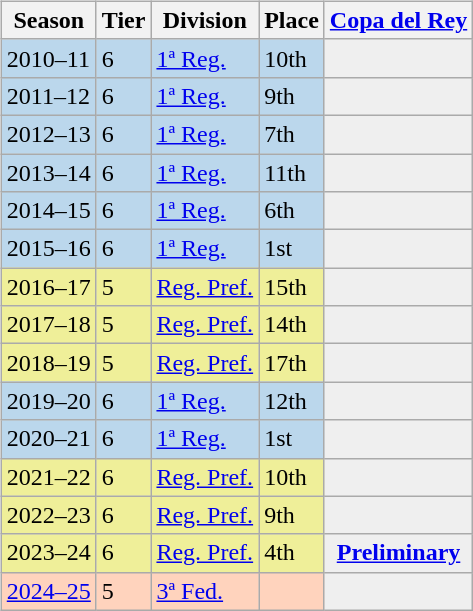<table>
<tr>
<td valign="top" width=0%><br><table class="wikitable">
<tr style="background:#f0f6fa;">
<th>Season</th>
<th>Tier</th>
<th>Division</th>
<th>Place</th>
<th><a href='#'>Copa del Rey</a></th>
</tr>
<tr>
<td style="background:#BBD7EC;">2010–11</td>
<td style="background:#BBD7EC;">6</td>
<td style="background:#BBD7EC;"><a href='#'>1ª Reg.</a></td>
<td style="background:#BBD7EC;">10th</td>
<th style="background:#efefef;"></th>
</tr>
<tr>
<td style="background:#BBD7EC;">2011–12</td>
<td style="background:#BBD7EC;">6</td>
<td style="background:#BBD7EC;"><a href='#'>1ª Reg.</a></td>
<td style="background:#BBD7EC;">9th</td>
<th style="background:#efefef;"></th>
</tr>
<tr>
<td style="background:#BBD7EC;">2012–13</td>
<td style="background:#BBD7EC;">6</td>
<td style="background:#BBD7EC;"><a href='#'>1ª Reg.</a></td>
<td style="background:#BBD7EC;">7th</td>
<th style="background:#efefef;"></th>
</tr>
<tr>
<td style="background:#BBD7EC;">2013–14</td>
<td style="background:#BBD7EC;">6</td>
<td style="background:#BBD7EC;"><a href='#'>1ª Reg.</a></td>
<td style="background:#BBD7EC;">11th</td>
<th style="background:#efefef;"></th>
</tr>
<tr>
<td style="background:#BBD7EC;">2014–15</td>
<td style="background:#BBD7EC;">6</td>
<td style="background:#BBD7EC;"><a href='#'>1ª Reg.</a></td>
<td style="background:#BBD7EC;">6th</td>
<th style="background:#efefef;"></th>
</tr>
<tr>
<td style="background:#BBD7EC;">2015–16</td>
<td style="background:#BBD7EC;">6</td>
<td style="background:#BBD7EC;"><a href='#'>1ª Reg.</a></td>
<td style="background:#BBD7EC;">1st</td>
<th style="background:#efefef;"></th>
</tr>
<tr>
<td style="background:#EFEF99;">2016–17</td>
<td style="background:#EFEF99;">5</td>
<td style="background:#EFEF99;"><a href='#'>Reg. Pref.</a></td>
<td style="background:#EFEF99;">15th</td>
<th style="background:#efefef;"></th>
</tr>
<tr>
<td style="background:#EFEF99;">2017–18</td>
<td style="background:#EFEF99;">5</td>
<td style="background:#EFEF99;"><a href='#'>Reg. Pref.</a></td>
<td style="background:#EFEF99;">14th</td>
<th style="background:#efefef;"></th>
</tr>
<tr>
<td style="background:#EFEF99;">2018–19</td>
<td style="background:#EFEF99;">5</td>
<td style="background:#EFEF99;"><a href='#'>Reg. Pref.</a></td>
<td style="background:#EFEF99;">17th</td>
<th style="background:#efefef;"></th>
</tr>
<tr>
<td style="background:#BBD7EC;">2019–20</td>
<td style="background:#BBD7EC;">6</td>
<td style="background:#BBD7EC;"><a href='#'>1ª Reg.</a></td>
<td style="background:#BBD7EC;">12th</td>
<th style="background:#efefef;"></th>
</tr>
<tr>
<td style="background:#BBD7EC;">2020–21</td>
<td style="background:#BBD7EC;">6</td>
<td style="background:#BBD7EC;"><a href='#'>1ª Reg.</a></td>
<td style="background:#BBD7EC;">1st</td>
<th style="background:#efefef;"></th>
</tr>
<tr>
<td style="background:#EFEF99;">2021–22</td>
<td style="background:#EFEF99;">6</td>
<td style="background:#EFEF99;"><a href='#'>Reg. Pref.</a></td>
<td style="background:#EFEF99;">10th</td>
<th style="background:#efefef;"></th>
</tr>
<tr>
<td style="background:#EFEF99;">2022–23</td>
<td style="background:#EFEF99;">6</td>
<td style="background:#EFEF99;"><a href='#'>Reg. Pref.</a></td>
<td style="background:#EFEF99;">9th</td>
<th style="background:#efefef;"></th>
</tr>
<tr>
<td style="background:#EFEF99;">2023–24</td>
<td style="background:#EFEF99;">6</td>
<td style="background:#EFEF99;"><a href='#'>Reg. Pref.</a></td>
<td style="background:#EFEF99;">4th</td>
<th style="background:#efefef;"><a href='#'>Preliminary</a></th>
</tr>
<tr>
<td style="background:#FFD3BD;;"><a href='#'>2024–25</a></td>
<td style="background:#FFD3BD;">5</td>
<td style="background:#FFD3BD;"><a href='#'>3ª Fed.</a></td>
<td style="background:#FFD3BD;"></td>
<th style="background:#efefef;"></th>
</tr>
</table>
</td>
</tr>
</table>
